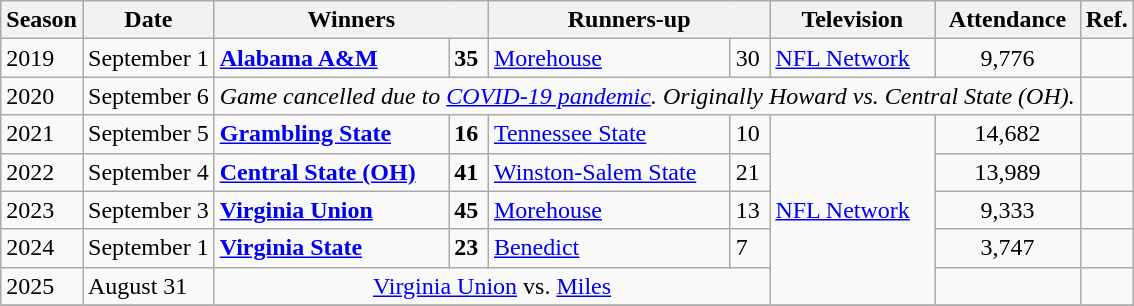<table class="wikitable">
<tr>
<th>Season</th>
<th>Date</th>
<th " colspan="2">Winners</th>
<th " colspan="2">Runners-up</th>
<th>Television</th>
<th>Attendance</th>
<th>Ref.</th>
</tr>
<tr>
<td>2019</td>
<td>September 1</td>
<td><strong><a href='#'>Alabama A&M</a></strong></td>
<td><strong>35</strong></td>
<td><a href='#'>Morehouse</a></td>
<td>30</td>
<td><a href='#'>NFL Network</a></td>
<td style="text-align:center">9,776</td>
<td></td>
</tr>
<tr>
<td>2020</td>
<td>September 6</td>
<td colspan=6 style="text-align:center"><em>Game cancelled due to <a href='#'>COVID-19 pandemic</a>. Originally Howard vs. Central State (OH).</em></td>
</tr>
<tr>
<td>2021</td>
<td>September 5</td>
<td><strong><a href='#'>Grambling State</a></strong></td>
<td><strong>16</strong></td>
<td><a href='#'>Tennessee State</a></td>
<td>10</td>
<td rowspan=5><a href='#'>NFL Network</a></td>
<td style="text-align:center">14,682</td>
<td></td>
</tr>
<tr>
<td>2022</td>
<td>September 4</td>
<td><strong><a href='#'>Central State (OH)</a></strong></td>
<td><strong>41</strong></td>
<td><a href='#'>Winston-Salem State</a></td>
<td>21</td>
<td style="text-align:center">13,989</td>
<td></td>
</tr>
<tr>
<td>2023</td>
<td>September 3</td>
<td><strong><a href='#'>Virginia Union</a></strong></td>
<td><strong>45</strong></td>
<td><a href='#'>Morehouse</a></td>
<td>13</td>
<td style="text-align:center">9,333</td>
<td></td>
</tr>
<tr>
<td>2024</td>
<td>September 1</td>
<td><strong><a href='#'>Virginia State</a></strong></td>
<td><strong>23</strong></td>
<td><a href='#'>Benedict</a></td>
<td>7</td>
<td style="text-align:center">3,747</td>
<td></td>
</tr>
<tr>
<td>2025</td>
<td>August 31</td>
<td colspan=4 style="text-align:center"><a href='#'>Virginia Union</a> vs. <a href='#'>Miles</a></td>
<td style="text-align:center"></td>
<td></td>
</tr>
<tr>
</tr>
</table>
